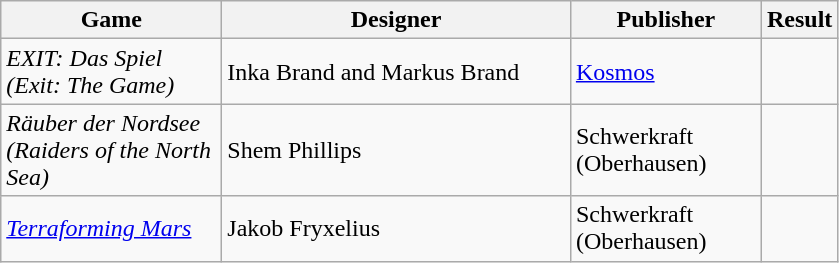<table class="wikitable">
<tr>
<th style="width:140px;">Game</th>
<th style="width:225px;">Designer</th>
<th style="width:120px;">Publisher</th>
<th>Result</th>
</tr>
<tr>
<td><em>EXIT: Das Spiel (Exit: The Game)</em></td>
<td>Inka Brand and Markus Brand</td>
<td><a href='#'>Kosmos</a></td>
<td></td>
</tr>
<tr>
<td><em>Räuber der Nordsee (Raiders of the North Sea)</em></td>
<td>Shem Phillips</td>
<td>Schwerkraft (Oberhausen)</td>
<td></td>
</tr>
<tr>
<td><a href='#'><em>Terraforming Mars</em></a></td>
<td>Jakob Fryxelius</td>
<td>Schwerkraft (Oberhausen)</td>
<td></td>
</tr>
</table>
